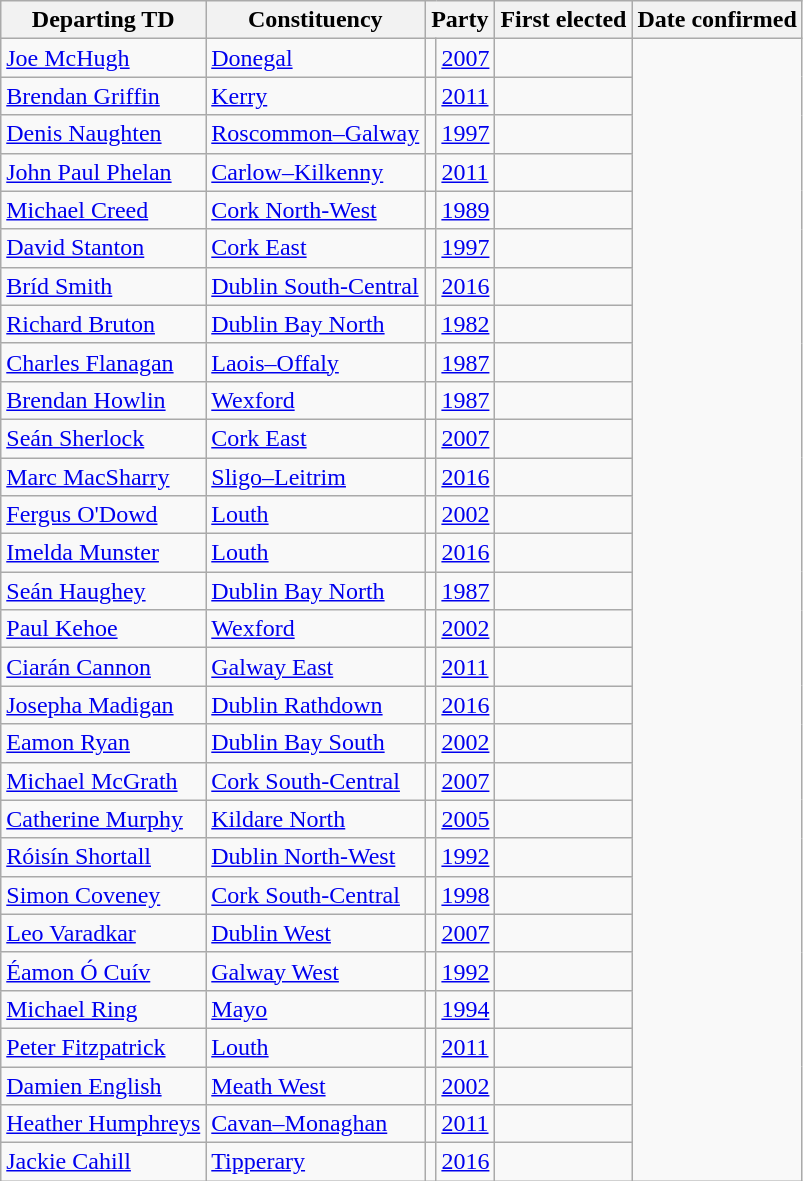<table class="wikitable sortable collapsible">
<tr>
<th>Departing TD</th>
<th>Constituency</th>
<th colspan="2">Party</th>
<th>First elected</th>
<th>Date confirmed</th>
</tr>
<tr>
<td><a href='#'>Joe McHugh</a></td>
<td><a href='#'>Donegal</a></td>
<td></td>
<td><a href='#'>2007</a></td>
<td></td>
</tr>
<tr>
<td><a href='#'>Brendan Griffin</a></td>
<td><a href='#'>Kerry</a></td>
<td></td>
<td><a href='#'>2011</a></td>
<td></td>
</tr>
<tr>
<td><a href='#'>Denis Naughten</a></td>
<td><a href='#'>Roscommon–Galway</a></td>
<td></td>
<td><a href='#'>1997</a></td>
<td></td>
</tr>
<tr>
<td><a href='#'>John Paul Phelan</a></td>
<td><a href='#'>Carlow–Kilkenny</a></td>
<td></td>
<td><a href='#'>2011</a></td>
<td></td>
</tr>
<tr>
<td><a href='#'>Michael Creed</a></td>
<td><a href='#'>Cork North-West</a></td>
<td></td>
<td><a href='#'>1989</a></td>
<td></td>
</tr>
<tr>
<td><a href='#'>David Stanton</a></td>
<td><a href='#'>Cork East</a></td>
<td></td>
<td><a href='#'>1997</a></td>
<td></td>
</tr>
<tr>
<td><a href='#'>Bríd Smith</a></td>
<td><a href='#'>Dublin South-Central</a></td>
<td></td>
<td><a href='#'>2016</a></td>
<td></td>
</tr>
<tr>
<td><a href='#'>Richard Bruton</a></td>
<td><a href='#'>Dublin Bay North</a></td>
<td></td>
<td><a href='#'>1982</a></td>
<td></td>
</tr>
<tr>
<td><a href='#'>Charles Flanagan</a></td>
<td><a href='#'>Laois–Offaly</a></td>
<td></td>
<td><a href='#'>1987</a></td>
<td></td>
</tr>
<tr>
<td><a href='#'>Brendan Howlin</a></td>
<td><a href='#'>Wexford</a></td>
<td></td>
<td><a href='#'>1987</a></td>
<td></td>
</tr>
<tr>
<td><a href='#'>Seán Sherlock</a></td>
<td><a href='#'>Cork East</a></td>
<td></td>
<td><a href='#'>2007</a></td>
<td></td>
</tr>
<tr>
<td><a href='#'>Marc MacSharry</a></td>
<td><a href='#'>Sligo–Leitrim</a></td>
<td></td>
<td><a href='#'>2016</a></td>
<td></td>
</tr>
<tr>
<td><a href='#'>Fergus O'Dowd</a></td>
<td><a href='#'>Louth</a></td>
<td></td>
<td><a href='#'>2002</a></td>
<td></td>
</tr>
<tr>
<td><a href='#'>Imelda Munster</a></td>
<td><a href='#'>Louth</a></td>
<td></td>
<td><a href='#'>2016</a></td>
<td></td>
</tr>
<tr>
<td><a href='#'>Seán Haughey</a></td>
<td><a href='#'>Dublin Bay North</a></td>
<td></td>
<td><a href='#'>1987</a></td>
<td></td>
</tr>
<tr>
<td><a href='#'>Paul Kehoe</a></td>
<td><a href='#'>Wexford</a></td>
<td></td>
<td><a href='#'>2002</a></td>
<td></td>
</tr>
<tr>
<td><a href='#'>Ciarán Cannon</a></td>
<td><a href='#'>Galway East</a></td>
<td></td>
<td><a href='#'>2011</a></td>
<td></td>
</tr>
<tr>
<td><a href='#'>Josepha Madigan</a></td>
<td><a href='#'>Dublin Rathdown</a></td>
<td></td>
<td><a href='#'>2016</a></td>
<td></td>
</tr>
<tr>
<td><a href='#'>Eamon Ryan</a></td>
<td><a href='#'>Dublin Bay South</a></td>
<td></td>
<td><a href='#'>2002</a></td>
<td></td>
</tr>
<tr>
<td><a href='#'>Michael McGrath</a></td>
<td><a href='#'>Cork South-Central</a></td>
<td></td>
<td><a href='#'>2007</a></td>
<td></td>
</tr>
<tr>
<td><a href='#'>Catherine Murphy</a></td>
<td><a href='#'>Kildare North</a></td>
<td></td>
<td><a href='#'>2005</a></td>
<td></td>
</tr>
<tr>
<td><a href='#'>Róisín Shortall</a></td>
<td><a href='#'>Dublin North-West</a></td>
<td></td>
<td><a href='#'>1992</a></td>
<td></td>
</tr>
<tr>
<td><a href='#'>Simon Coveney</a></td>
<td><a href='#'>Cork South-Central</a></td>
<td></td>
<td><a href='#'>1998</a></td>
<td></td>
</tr>
<tr>
<td><a href='#'>Leo Varadkar</a></td>
<td><a href='#'>Dublin West</a></td>
<td></td>
<td><a href='#'>2007</a></td>
<td></td>
</tr>
<tr>
<td><a href='#'>Éamon Ó Cuív</a></td>
<td><a href='#'>Galway West</a></td>
<td></td>
<td><a href='#'>1992</a></td>
<td></td>
</tr>
<tr>
<td><a href='#'>Michael Ring</a></td>
<td><a href='#'>Mayo</a></td>
<td></td>
<td><a href='#'>1994</a></td>
<td></td>
</tr>
<tr>
<td><a href='#'>Peter Fitzpatrick</a></td>
<td><a href='#'>Louth</a></td>
<td></td>
<td><a href='#'>2011</a></td>
<td></td>
</tr>
<tr>
<td><a href='#'>Damien English</a></td>
<td><a href='#'>Meath West</a></td>
<td></td>
<td><a href='#'>2002</a></td>
<td></td>
</tr>
<tr>
<td><a href='#'>Heather Humphreys</a></td>
<td><a href='#'>Cavan–Monaghan</a></td>
<td></td>
<td><a href='#'>2011</a></td>
<td></td>
</tr>
<tr>
<td><a href='#'>Jackie Cahill</a></td>
<td><a href='#'>Tipperary</a></td>
<td></td>
<td><a href='#'>2016</a></td>
<td></td>
</tr>
</table>
